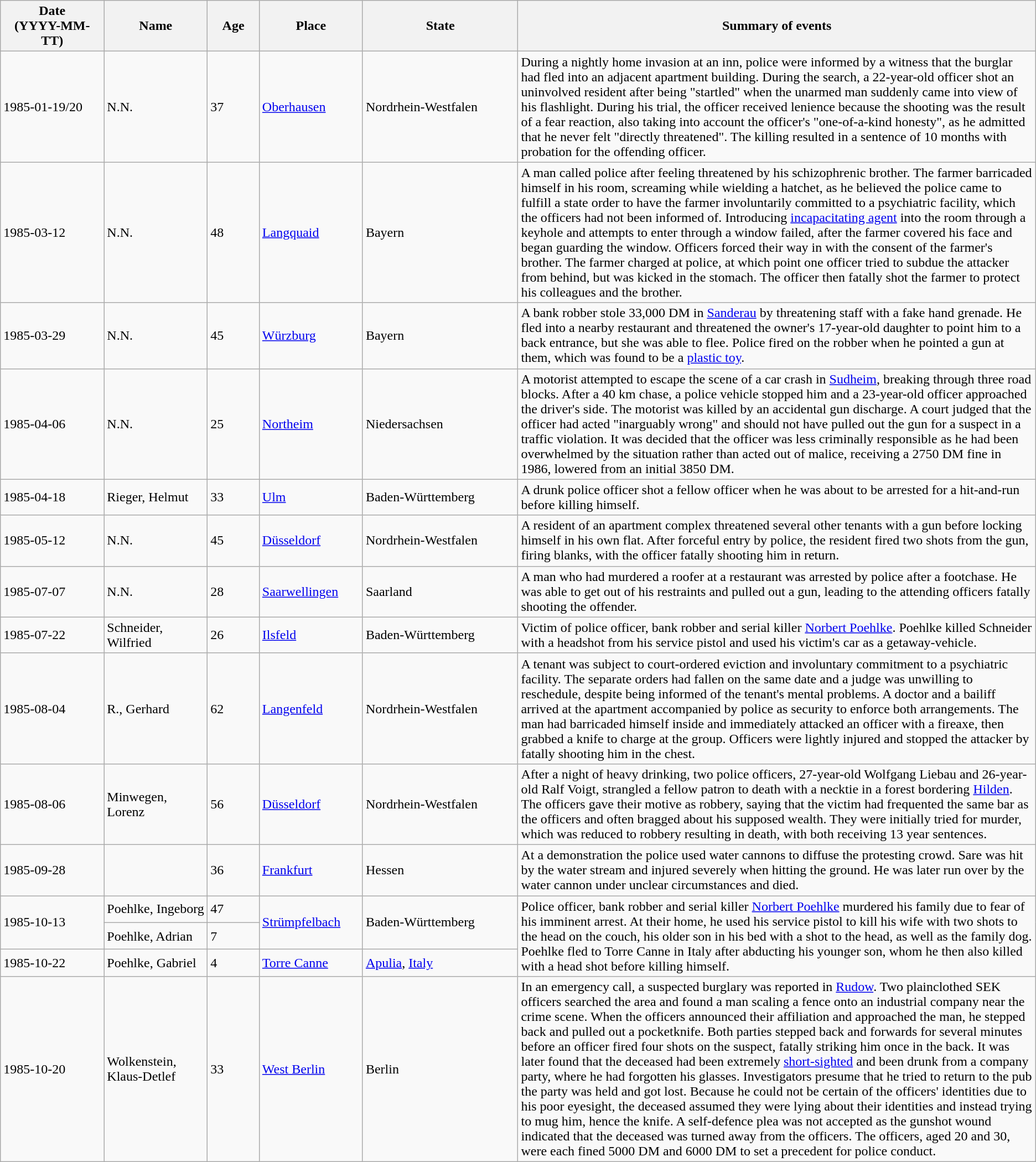<table class="wikitable sortable static-row-numbers static-row-header-text">
<tr>
<th style="width:10%;">Date<br>(YYYY-MM-TT)</th>
<th style="width:10%;">Name</th>
<th style="width:5%;">Age</th>
<th style="width:10%;">Place</th>
<th style="width:15%;">State</th>
<th style="width:50%;">Summary of events</th>
</tr>
<tr>
<td>1985-01-19/20</td>
<td>N.N.</td>
<td>37</td>
<td><a href='#'>Oberhausen</a></td>
<td>Nordrhein-Westfalen</td>
<td>During a nightly home invasion at an inn, police were informed by a witness that the burglar had fled into an adjacent apartment building. During the search, a 22-year-old officer shot an uninvolved resident after being "startled" when the unarmed man suddenly came into view of his flashlight. During his trial, the officer received lenience because the shooting was the result of a fear reaction, also taking into account the officer's "one-of-a-kind honesty", as he admitted that he never felt "directly threatened". The killing resulted in a sentence of 10 months with probation for the offending officer.</td>
</tr>
<tr>
<td>1985-03-12</td>
<td>N.N.</td>
<td>48</td>
<td><a href='#'>Langquaid</a></td>
<td>Bayern</td>
<td>A man called police after feeling threatened by his schizophrenic brother. The farmer barricaded himself in his room, screaming  while wielding a hatchet, as he believed the police came to fulfill a state order to have the farmer involuntarily committed to a psychiatric facility, which the officers had not been informed of. Introducing <a href='#'>incapacitating agent</a> into the room through a keyhole and attempts to enter through a window failed, after the farmer covered his face and began guarding the window. Officers forced their way in with the consent of the farmer's brother. The farmer charged at police, at which point one officer tried to subdue the attacker from behind, but was kicked in the stomach. The officer then fatally shot the farmer to protect his colleagues and the brother.</td>
</tr>
<tr>
<td>1985-03-29</td>
<td>N.N.</td>
<td>45</td>
<td><a href='#'>Würzburg</a></td>
<td>Bayern</td>
<td>A bank robber stole 33,000 DM in <a href='#'>Sanderau</a> by threatening staff with a fake hand grenade. He fled into a nearby restaurant and threatened the owner's 17-year-old daughter to point him to a back entrance, but she was able to flee. Police fired on the robber when he pointed a gun at them, which was found to be a <a href='#'>plastic toy</a>.</td>
</tr>
<tr>
<td>1985-04-06</td>
<td>N.N.</td>
<td>25</td>
<td><a href='#'>Northeim</a></td>
<td>Niedersachsen</td>
<td>A motorist attempted to escape the scene of a car crash in <a href='#'>Sudheim</a>, breaking through three road blocks. After a 40 km chase, a police vehicle stopped him and a 23-year-old officer approached the driver's side. The motorist was killed by an accidental gun discharge. A court judged that the officer had acted "inarguably wrong" and should not have pulled out the gun for a suspect in a traffic violation. It was decided that the officer was less criminally responsible as he had been overwhelmed by the situation rather than acted out of malice, receiving a 2750 DM fine in 1986, lowered from an initial 3850 DM.</td>
</tr>
<tr>
<td>1985-04-18</td>
<td>Rieger, Helmut</td>
<td>33</td>
<td><a href='#'>Ulm</a></td>
<td>Baden-Württemberg</td>
<td>A drunk police officer shot a fellow officer when he was about to be arrested for a hit-and-run before killing himself.</td>
</tr>
<tr>
<td>1985-05-12</td>
<td>N.N.</td>
<td>45</td>
<td><a href='#'>Düsseldorf</a></td>
<td>Nordrhein-Westfalen</td>
<td>A resident of an apartment complex threatened several other tenants with a gun before locking himself in his own flat. After forceful entry by police, the resident fired two shots from the gun, firing blanks, with the officer fatally shooting him in return.</td>
</tr>
<tr>
<td>1985-07-07</td>
<td>N.N.</td>
<td>28</td>
<td><a href='#'>Saarwellingen</a></td>
<td>Saarland</td>
<td>A man who had murdered a roofer at a restaurant was arrested by police after a footchase. He was able to get out of his restraints and pulled out a gun, leading to the attending officers fatally shooting the offender.</td>
</tr>
<tr>
<td>1985-07-22</td>
<td>Schneider, Wilfried</td>
<td>26</td>
<td><a href='#'>Ilsfeld</a></td>
<td>Baden-Württemberg</td>
<td>Victim of police officer, bank robber and serial killer <a href='#'>Norbert Poehlke</a>. Poehlke killed Schneider with a headshot from his service pistol and used his victim's car as a getaway-vehicle.</td>
</tr>
<tr>
<td>1985-08-04</td>
<td>R., Gerhard</td>
<td>62</td>
<td><a href='#'>Langenfeld</a></td>
<td>Nordrhein-Westfalen</td>
<td>A tenant was subject to court-ordered eviction and involuntary commitment to a psychiatric facility. The separate orders had fallen on the same date and a judge was unwilling to reschedule, despite being informed of the tenant's mental problems. A doctor and a bailiff arrived at the apartment accompanied by police as security to enforce both arrangements. The man had barricaded himself inside and immediately attacked an officer with a fireaxe, then grabbed a knife to charge at the group. Officers were lightly injured and stopped the attacker by fatally shooting him in the chest.</td>
</tr>
<tr>
<td>1985-08-06</td>
<td>Minwegen, Lorenz</td>
<td>56</td>
<td><a href='#'>Düsseldorf</a></td>
<td>Nordrhein-Westfalen</td>
<td>After a night of heavy drinking, two police officers, 27-year-old Wolfgang Liebau and 26-year-old Ralf Voigt, strangled a fellow patron to death with a necktie in a forest bordering <a href='#'>Hilden</a>. The officers gave their motive as robbery, saying that the victim had frequented the same bar as the officers and often bragged about his supposed wealth. They were initially tried for murder, which was reduced to robbery resulting in death, with both receiving 13 year sentences.</td>
</tr>
<tr>
<td>1985-09-28</td>
<td></td>
<td>36</td>
<td><a href='#'>Frankfurt</a></td>
<td>Hessen</td>
<td>At a demonstration the police used water cannons to diffuse the protesting crowd. Sare was hit by the water stream and injured severely when hitting the ground. He was later run over by the water cannon under unclear circumstances and died.</td>
</tr>
<tr>
<td rowspan=2>1985-10-13</td>
<td>Poehlke, Ingeborg</td>
<td>47</td>
<td rowspan="2"><a href='#'>Strümpfelbach</a></td>
<td rowspan="2">Baden-Württemberg</td>
<td rowspan="3">Police officer, bank robber and serial killer <a href='#'>Norbert Poehlke</a> murdered his family due to fear of his imminent arrest. At their home, he used his service pistol to kill his wife with two shots to the head on the couch, his older son in his bed with a shot to the head, as well as the family dog. Poehlke fled to Torre Canne in Italy after abducting his younger son, whom he then also killed with a head shot before killing himself.</td>
</tr>
<tr>
<td>Poehlke, Adrian</td>
<td>7</td>
</tr>
<tr>
<td>1985-10-22</td>
<td>Poehlke, Gabriel</td>
<td>4</td>
<td><a href='#'>Torre Canne</a></td>
<td><a href='#'>Apulia</a>, <a href='#'>Italy</a></td>
</tr>
<tr>
<td>1985-10-20</td>
<td Klaus-Detlef Wolkenstein>Wolkenstein, Klaus-Detlef</td>
<td>33</td>
<td><a href='#'>West Berlin</a></td>
<td>Berlin</td>
<td>In an emergency call, a suspected burglary was reported in <a href='#'>Rudow</a>. Two plainclothed SEK officers searched the area and found a man scaling a fence onto an industrial company near the crime scene. When the officers announced their affiliation and approached the man, he stepped back and pulled out a pocketknife. Both parties stepped back and forwards for several minutes before an officer fired four shots on the suspect, fatally striking him once in the back. It was later found that the deceased had been extremely <a href='#'>short-sighted</a> and been drunk from a company party, where he had forgotten his glasses. Investigators presume that he tried to return to the pub the party was held and got lost. Because he could not be certain of the officers' identities due to his poor eyesight, the deceased assumed they were lying about their identities and instead trying to mug him, hence the knife. A self-defence plea was not accepted as the gunshot wound indicated that the deceased was turned away from the officers. The officers, aged 20 and 30, were each fined 5000 DM and 6000 DM to set a precedent for police conduct.</td>
</tr>
</table>
